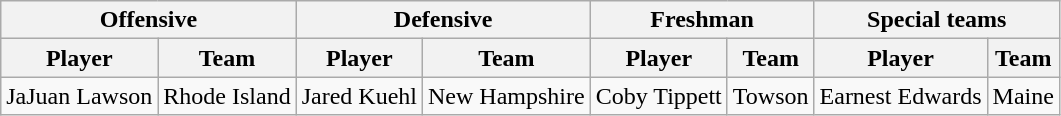<table class="wikitable" border="1">
<tr>
<th colspan="2">Offensive</th>
<th colspan="2">Defensive</th>
<th colspan="2">Freshman</th>
<th colspan="2">Special teams</th>
</tr>
<tr>
<th>Player</th>
<th>Team</th>
<th>Player</th>
<th>Team</th>
<th>Player</th>
<th>Team</th>
<th>Player</th>
<th>Team</th>
</tr>
<tr>
<td>JaJuan Lawson</td>
<td>Rhode Island</td>
<td>Jared Kuehl</td>
<td>New Hampshire</td>
<td>Coby Tippett</td>
<td>Towson</td>
<td>Earnest Edwards</td>
<td>Maine</td>
</tr>
</table>
